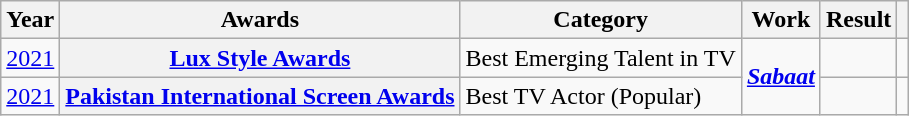<table class="wikitable plainrowheaders">
<tr>
<th>Year</th>
<th>Awards</th>
<th>Category</th>
<th>Work</th>
<th>Result</th>
<th></th>
</tr>
<tr>
<td><a href='#'>2021</a></td>
<th scope=row><a href='#'>Lux Style Awards</a></th>
<td>Best Emerging Talent in TV</td>
<td rowspan="2"><strong><em><a href='#'>Sabaat</a></em></strong></td>
<td></td>
<td></td>
</tr>
<tr>
<td><a href='#'>2021</a></td>
<th scope=row><a href='#'>Pakistan International Screen Awards</a></th>
<td>Best TV Actor (Popular)</td>
<td></td>
<td></td>
</tr>
</table>
